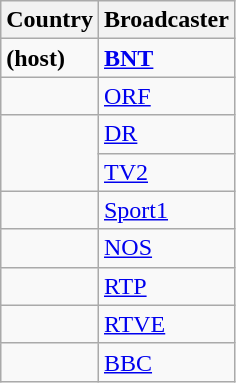<table class="wikitable">
<tr>
<th>Country</th>
<th>Broadcaster</th>
</tr>
<tr>
<td><strong> (host)</strong></td>
<td><strong><a href='#'>BNT</a></strong></td>
</tr>
<tr>
<td></td>
<td><a href='#'>ORF</a></td>
</tr>
<tr>
<td rowspan="2"></td>
<td><a href='#'>DR</a></td>
</tr>
<tr>
<td><a href='#'>TV2</a></td>
</tr>
<tr>
<td></td>
<td><a href='#'>Sport1</a></td>
</tr>
<tr>
<td></td>
<td><a href='#'>NOS</a></td>
</tr>
<tr>
<td></td>
<td><a href='#'>RTP</a></td>
</tr>
<tr>
<td></td>
<td><a href='#'>RTVE</a></td>
</tr>
<tr>
<td></td>
<td><a href='#'>BBC</a></td>
</tr>
</table>
